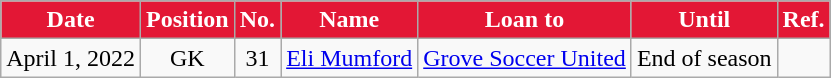<table class="wikitable" style="text-align:center">
<tr>
<th style="background:#E31735; color:#FFFFFF;">Date</th>
<th style="background:#E31735; color:#FFFFFF;">Position</th>
<th style="background:#E31735; color:#FFFFFF;">No.</th>
<th style="background:#E31735; color:#FFFFFF;">Name</th>
<th style="background:#E31735; color:#FFFFFF;">Loan to</th>
<th style="background:#E31735; color:#FFFFFF;">Until</th>
<th style="background:#E31735; color:#FFFFFF;">Ref.</th>
</tr>
<tr>
<td>April 1, 2022</td>
<td>GK</td>
<td>31</td>
<td> <a href='#'>Eli Mumford</a></td>
<td> <a href='#'>Grove Soccer United</a></td>
<td>End of season</td>
<td></td>
</tr>
</table>
